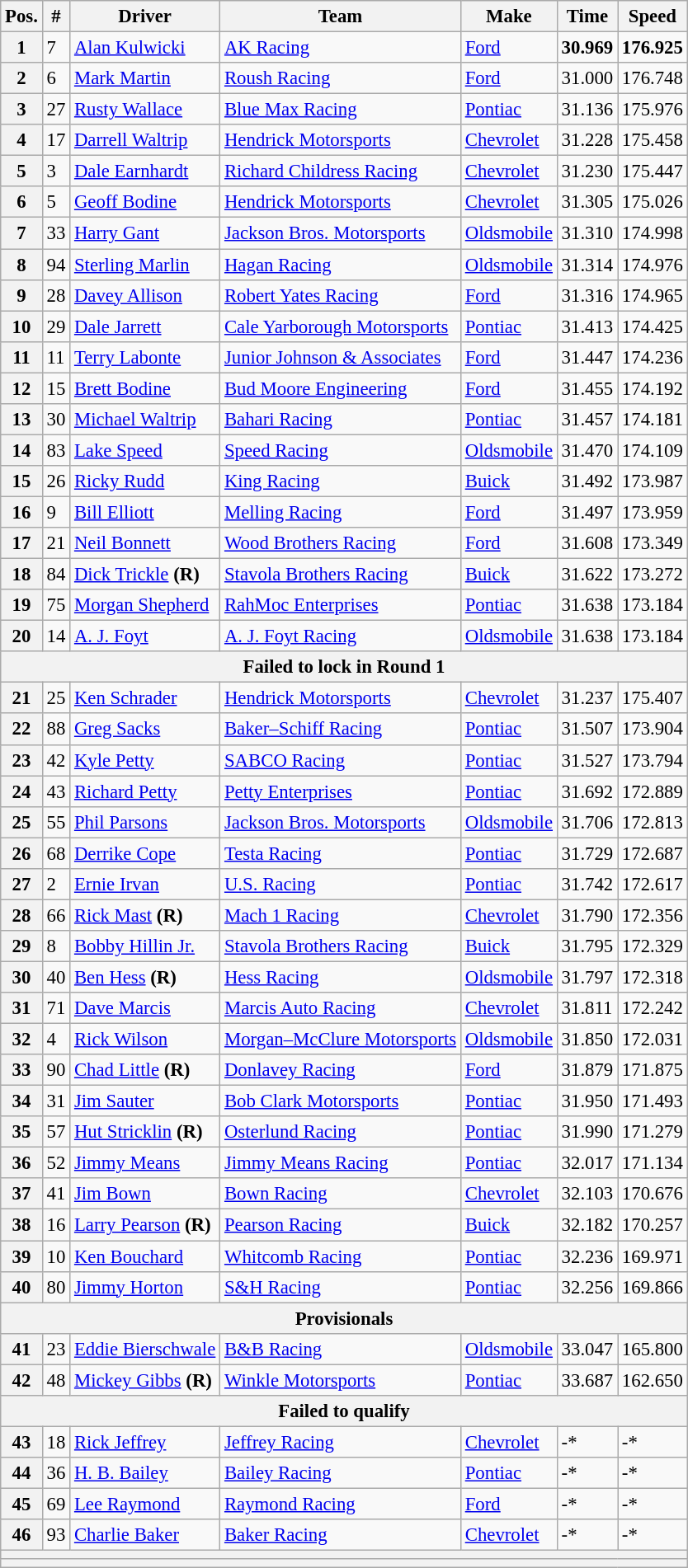<table class="wikitable" style="font-size:95%">
<tr>
<th>Pos.</th>
<th>#</th>
<th>Driver</th>
<th>Team</th>
<th>Make</th>
<th>Time</th>
<th>Speed</th>
</tr>
<tr>
<th>1</th>
<td>7</td>
<td><a href='#'>Alan Kulwicki</a></td>
<td><a href='#'>AK Racing</a></td>
<td><a href='#'>Ford</a></td>
<td><strong>30.969</strong></td>
<td><strong>176.925</strong></td>
</tr>
<tr>
<th>2</th>
<td>6</td>
<td><a href='#'>Mark Martin</a></td>
<td><a href='#'>Roush Racing</a></td>
<td><a href='#'>Ford</a></td>
<td>31.000</td>
<td>176.748</td>
</tr>
<tr>
<th>3</th>
<td>27</td>
<td><a href='#'>Rusty Wallace</a></td>
<td><a href='#'>Blue Max Racing</a></td>
<td><a href='#'>Pontiac</a></td>
<td>31.136</td>
<td>175.976</td>
</tr>
<tr>
<th>4</th>
<td>17</td>
<td><a href='#'>Darrell Waltrip</a></td>
<td><a href='#'>Hendrick Motorsports</a></td>
<td><a href='#'>Chevrolet</a></td>
<td>31.228</td>
<td>175.458</td>
</tr>
<tr>
<th>5</th>
<td>3</td>
<td><a href='#'>Dale Earnhardt</a></td>
<td><a href='#'>Richard Childress Racing</a></td>
<td><a href='#'>Chevrolet</a></td>
<td>31.230</td>
<td>175.447</td>
</tr>
<tr>
<th>6</th>
<td>5</td>
<td><a href='#'>Geoff Bodine</a></td>
<td><a href='#'>Hendrick Motorsports</a></td>
<td><a href='#'>Chevrolet</a></td>
<td>31.305</td>
<td>175.026</td>
</tr>
<tr>
<th>7</th>
<td>33</td>
<td><a href='#'>Harry Gant</a></td>
<td><a href='#'>Jackson Bros. Motorsports</a></td>
<td><a href='#'>Oldsmobile</a></td>
<td>31.310</td>
<td>174.998</td>
</tr>
<tr>
<th>8</th>
<td>94</td>
<td><a href='#'>Sterling Marlin</a></td>
<td><a href='#'>Hagan Racing</a></td>
<td><a href='#'>Oldsmobile</a></td>
<td>31.314</td>
<td>174.976</td>
</tr>
<tr>
<th>9</th>
<td>28</td>
<td><a href='#'>Davey Allison</a></td>
<td><a href='#'>Robert Yates Racing</a></td>
<td><a href='#'>Ford</a></td>
<td>31.316</td>
<td>174.965</td>
</tr>
<tr>
<th>10</th>
<td>29</td>
<td><a href='#'>Dale Jarrett</a></td>
<td><a href='#'>Cale Yarborough Motorsports</a></td>
<td><a href='#'>Pontiac</a></td>
<td>31.413</td>
<td>174.425</td>
</tr>
<tr>
<th>11</th>
<td>11</td>
<td><a href='#'>Terry Labonte</a></td>
<td><a href='#'>Junior Johnson & Associates</a></td>
<td><a href='#'>Ford</a></td>
<td>31.447</td>
<td>174.236</td>
</tr>
<tr>
<th>12</th>
<td>15</td>
<td><a href='#'>Brett Bodine</a></td>
<td><a href='#'>Bud Moore Engineering</a></td>
<td><a href='#'>Ford</a></td>
<td>31.455</td>
<td>174.192</td>
</tr>
<tr>
<th>13</th>
<td>30</td>
<td><a href='#'>Michael Waltrip</a></td>
<td><a href='#'>Bahari Racing</a></td>
<td><a href='#'>Pontiac</a></td>
<td>31.457</td>
<td>174.181</td>
</tr>
<tr>
<th>14</th>
<td>83</td>
<td><a href='#'>Lake Speed</a></td>
<td><a href='#'>Speed Racing</a></td>
<td><a href='#'>Oldsmobile</a></td>
<td>31.470</td>
<td>174.109</td>
</tr>
<tr>
<th>15</th>
<td>26</td>
<td><a href='#'>Ricky Rudd</a></td>
<td><a href='#'>King Racing</a></td>
<td><a href='#'>Buick</a></td>
<td>31.492</td>
<td>173.987</td>
</tr>
<tr>
<th>16</th>
<td>9</td>
<td><a href='#'>Bill Elliott</a></td>
<td><a href='#'>Melling Racing</a></td>
<td><a href='#'>Ford</a></td>
<td>31.497</td>
<td>173.959</td>
</tr>
<tr>
<th>17</th>
<td>21</td>
<td><a href='#'>Neil Bonnett</a></td>
<td><a href='#'>Wood Brothers Racing</a></td>
<td><a href='#'>Ford</a></td>
<td>31.608</td>
<td>173.349</td>
</tr>
<tr>
<th>18</th>
<td>84</td>
<td><a href='#'>Dick Trickle</a> <strong>(R)</strong></td>
<td><a href='#'>Stavola Brothers Racing</a></td>
<td><a href='#'>Buick</a></td>
<td>31.622</td>
<td>173.272</td>
</tr>
<tr>
<th>19</th>
<td>75</td>
<td><a href='#'>Morgan Shepherd</a></td>
<td><a href='#'>RahMoc Enterprises</a></td>
<td><a href='#'>Pontiac</a></td>
<td>31.638</td>
<td>173.184</td>
</tr>
<tr>
<th>20</th>
<td>14</td>
<td><a href='#'>A. J. Foyt</a></td>
<td><a href='#'>A. J. Foyt Racing</a></td>
<td><a href='#'>Oldsmobile</a></td>
<td>31.638</td>
<td>173.184</td>
</tr>
<tr>
<th colspan="7">Failed to lock in Round 1</th>
</tr>
<tr>
<th>21</th>
<td>25</td>
<td><a href='#'>Ken Schrader</a></td>
<td><a href='#'>Hendrick Motorsports</a></td>
<td><a href='#'>Chevrolet</a></td>
<td>31.237</td>
<td>175.407</td>
</tr>
<tr>
<th>22</th>
<td>88</td>
<td><a href='#'>Greg Sacks</a></td>
<td><a href='#'>Baker–Schiff Racing</a></td>
<td><a href='#'>Pontiac</a></td>
<td>31.507</td>
<td>173.904</td>
</tr>
<tr>
<th>23</th>
<td>42</td>
<td><a href='#'>Kyle Petty</a></td>
<td><a href='#'>SABCO Racing</a></td>
<td><a href='#'>Pontiac</a></td>
<td>31.527</td>
<td>173.794</td>
</tr>
<tr>
<th>24</th>
<td>43</td>
<td><a href='#'>Richard Petty</a></td>
<td><a href='#'>Petty Enterprises</a></td>
<td><a href='#'>Pontiac</a></td>
<td>31.692</td>
<td>172.889</td>
</tr>
<tr>
<th>25</th>
<td>55</td>
<td><a href='#'>Phil Parsons</a></td>
<td><a href='#'>Jackson Bros. Motorsports</a></td>
<td><a href='#'>Oldsmobile</a></td>
<td>31.706</td>
<td>172.813</td>
</tr>
<tr>
<th>26</th>
<td>68</td>
<td><a href='#'>Derrike Cope</a></td>
<td><a href='#'>Testa Racing</a></td>
<td><a href='#'>Pontiac</a></td>
<td>31.729</td>
<td>172.687</td>
</tr>
<tr>
<th>27</th>
<td>2</td>
<td><a href='#'>Ernie Irvan</a></td>
<td><a href='#'>U.S. Racing</a></td>
<td><a href='#'>Pontiac</a></td>
<td>31.742</td>
<td>172.617</td>
</tr>
<tr>
<th>28</th>
<td>66</td>
<td><a href='#'>Rick Mast</a> <strong>(R)</strong></td>
<td><a href='#'>Mach 1 Racing</a></td>
<td><a href='#'>Chevrolet</a></td>
<td>31.790</td>
<td>172.356</td>
</tr>
<tr>
<th>29</th>
<td>8</td>
<td><a href='#'>Bobby Hillin Jr.</a></td>
<td><a href='#'>Stavola Brothers Racing</a></td>
<td><a href='#'>Buick</a></td>
<td>31.795</td>
<td>172.329</td>
</tr>
<tr>
<th>30</th>
<td>40</td>
<td><a href='#'>Ben Hess</a> <strong>(R)</strong></td>
<td><a href='#'>Hess Racing</a></td>
<td><a href='#'>Oldsmobile</a></td>
<td>31.797</td>
<td>172.318</td>
</tr>
<tr>
<th>31</th>
<td>71</td>
<td><a href='#'>Dave Marcis</a></td>
<td><a href='#'>Marcis Auto Racing</a></td>
<td><a href='#'>Chevrolet</a></td>
<td>31.811</td>
<td>172.242</td>
</tr>
<tr>
<th>32</th>
<td>4</td>
<td><a href='#'>Rick Wilson</a></td>
<td><a href='#'>Morgan–McClure Motorsports</a></td>
<td><a href='#'>Oldsmobile</a></td>
<td>31.850</td>
<td>172.031</td>
</tr>
<tr>
<th>33</th>
<td>90</td>
<td><a href='#'>Chad Little</a> <strong>(R)</strong></td>
<td><a href='#'>Donlavey Racing</a></td>
<td><a href='#'>Ford</a></td>
<td>31.879</td>
<td>171.875</td>
</tr>
<tr>
<th>34</th>
<td>31</td>
<td><a href='#'>Jim Sauter</a></td>
<td><a href='#'>Bob Clark Motorsports</a></td>
<td><a href='#'>Pontiac</a></td>
<td>31.950</td>
<td>171.493</td>
</tr>
<tr>
<th>35</th>
<td>57</td>
<td><a href='#'>Hut Stricklin</a> <strong>(R)</strong></td>
<td><a href='#'>Osterlund Racing</a></td>
<td><a href='#'>Pontiac</a></td>
<td>31.990</td>
<td>171.279</td>
</tr>
<tr>
<th>36</th>
<td>52</td>
<td><a href='#'>Jimmy Means</a></td>
<td><a href='#'>Jimmy Means Racing</a></td>
<td><a href='#'>Pontiac</a></td>
<td>32.017</td>
<td>171.134</td>
</tr>
<tr>
<th>37</th>
<td>41</td>
<td><a href='#'>Jim Bown</a></td>
<td><a href='#'>Bown Racing</a></td>
<td><a href='#'>Chevrolet</a></td>
<td>32.103</td>
<td>170.676</td>
</tr>
<tr>
<th>38</th>
<td>16</td>
<td><a href='#'>Larry Pearson</a> <strong>(R)</strong></td>
<td><a href='#'>Pearson Racing</a></td>
<td><a href='#'>Buick</a></td>
<td>32.182</td>
<td>170.257</td>
</tr>
<tr>
<th>39</th>
<td>10</td>
<td><a href='#'>Ken Bouchard</a></td>
<td><a href='#'>Whitcomb Racing</a></td>
<td><a href='#'>Pontiac</a></td>
<td>32.236</td>
<td>169.971</td>
</tr>
<tr>
<th>40</th>
<td>80</td>
<td><a href='#'>Jimmy Horton</a></td>
<td><a href='#'>S&H Racing</a></td>
<td><a href='#'>Pontiac</a></td>
<td>32.256</td>
<td>169.866</td>
</tr>
<tr>
<th colspan="7">Provisionals</th>
</tr>
<tr>
<th>41</th>
<td>23</td>
<td><a href='#'>Eddie Bierschwale</a></td>
<td><a href='#'>B&B Racing</a></td>
<td><a href='#'>Oldsmobile</a></td>
<td>33.047</td>
<td>165.800</td>
</tr>
<tr>
<th>42</th>
<td>48</td>
<td><a href='#'>Mickey Gibbs</a> <strong>(R)</strong></td>
<td><a href='#'>Winkle Motorsports</a></td>
<td><a href='#'>Pontiac</a></td>
<td>33.687</td>
<td>162.650</td>
</tr>
<tr>
<th colspan="7">Failed to qualify</th>
</tr>
<tr>
<th>43</th>
<td>18</td>
<td><a href='#'>Rick Jeffrey</a></td>
<td><a href='#'>Jeffrey Racing</a></td>
<td><a href='#'>Chevrolet</a></td>
<td>-*</td>
<td>-*</td>
</tr>
<tr>
<th>44</th>
<td>36</td>
<td><a href='#'>H. B. Bailey</a></td>
<td><a href='#'>Bailey Racing</a></td>
<td><a href='#'>Pontiac</a></td>
<td>-*</td>
<td>-*</td>
</tr>
<tr>
<th>45</th>
<td>69</td>
<td><a href='#'>Lee Raymond</a></td>
<td><a href='#'>Raymond Racing</a></td>
<td><a href='#'>Ford</a></td>
<td>-*</td>
<td>-*</td>
</tr>
<tr>
<th>46</th>
<td>93</td>
<td><a href='#'>Charlie Baker</a></td>
<td><a href='#'>Baker Racing</a></td>
<td><a href='#'>Chevrolet</a></td>
<td>-*</td>
<td>-*</td>
</tr>
<tr>
<th colspan="7"></th>
</tr>
<tr>
<th colspan="7"></th>
</tr>
</table>
